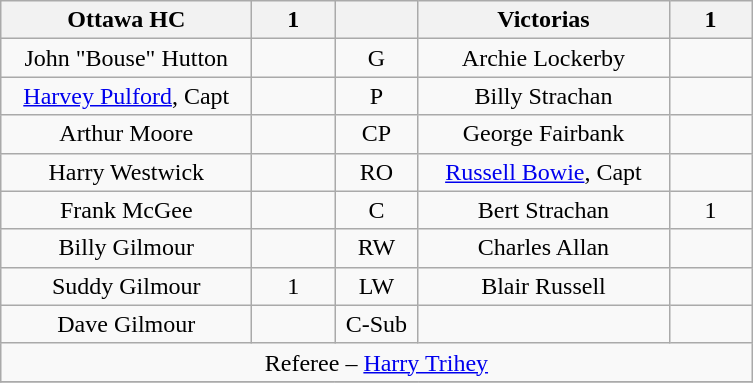<table class="wikitable" style="text-align:center;">
<tr>
<th style="width:10em">Ottawa HC</th>
<th style="width:3em">1</th>
<th style="width:3em"></th>
<th style="width:10em">Victorias</th>
<th style="width:3em">1</th>
</tr>
<tr>
<td>John "Bouse" Hutton</td>
<td></td>
<td>G</td>
<td>Archie Lockerby</td>
<td></td>
</tr>
<tr>
<td><a href='#'>Harvey Pulford</a>, Capt</td>
<td></td>
<td>P</td>
<td>Billy Strachan</td>
<td></td>
</tr>
<tr>
<td>Arthur Moore</td>
<td></td>
<td>CP</td>
<td>George Fairbank</td>
<td></td>
</tr>
<tr>
<td>Harry Westwick</td>
<td></td>
<td>RO</td>
<td><a href='#'>Russell Bowie</a>, Capt</td>
<td></td>
</tr>
<tr>
<td>Frank McGee</td>
<td></td>
<td>C</td>
<td>Bert Strachan</td>
<td>1</td>
</tr>
<tr>
<td>Billy Gilmour</td>
<td></td>
<td>RW</td>
<td>Charles Allan</td>
<td></td>
</tr>
<tr>
<td>Suddy Gilmour</td>
<td>1</td>
<td>LW</td>
<td>Blair Russell</td>
<td></td>
</tr>
<tr>
<td>Dave Gilmour</td>
<td></td>
<td>C-Sub</td>
<td></td>
<td></td>
</tr>
<tr>
<td colspan=5 align=center>Referee – <a href='#'>Harry Trihey</a></td>
</tr>
<tr>
</tr>
</table>
